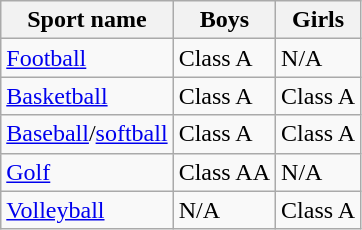<table class="wikitable">
<tr>
<th>Sport name</th>
<th>Boys</th>
<th>Girls</th>
</tr>
<tr>
<td><a href='#'>Football</a></td>
<td>Class A</td>
<td>N/A</td>
</tr>
<tr>
<td><a href='#'>Basketball</a></td>
<td>Class A</td>
<td>Class A</td>
</tr>
<tr>
<td><a href='#'>Baseball</a>/<a href='#'>softball</a></td>
<td>Class A</td>
<td>Class A</td>
</tr>
<tr>
<td><a href='#'>Golf</a></td>
<td>Class AA</td>
<td>N/A</td>
</tr>
<tr>
<td><a href='#'>Volleyball</a></td>
<td>N/A</td>
<td>Class A</td>
</tr>
</table>
